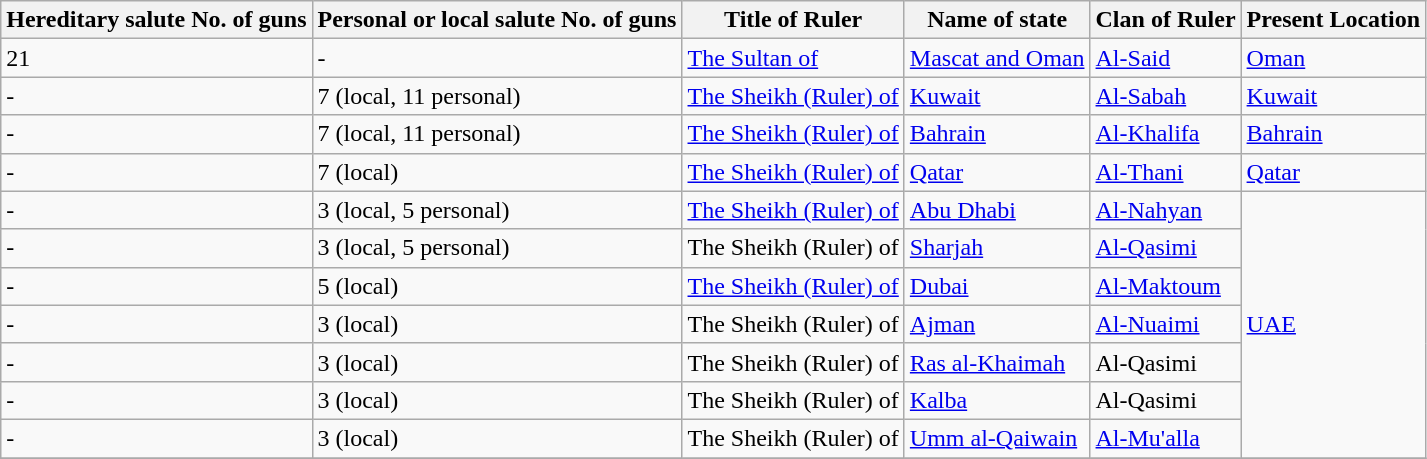<table class="wikitable">
<tr>
<th>Hereditary salute No. of guns</th>
<th>Personal or local salute No. of guns</th>
<th>Title of Ruler</th>
<th>Name of state</th>
<th>Clan of Ruler</th>
<th>Present Location</th>
</tr>
<tr>
<td>21</td>
<td>-</td>
<td><a href='#'>The Sultan of</a></td>
<td> <a href='#'>Mascat and Oman</a></td>
<td><a href='#'>Al-Said</a></td>
<td><a href='#'>Oman</a></td>
</tr>
<tr>
<td>-</td>
<td>7 (local, 11 personal)</td>
<td><a href='#'>The Sheikh (Ruler) of</a></td>
<td> <a href='#'>Kuwait</a></td>
<td><a href='#'>Al-Sabah</a></td>
<td><a href='#'>Kuwait</a></td>
</tr>
<tr>
<td>-</td>
<td>7 (local, 11 personal)</td>
<td><a href='#'>The Sheikh (Ruler) of</a></td>
<td> <a href='#'>Bahrain</a></td>
<td><a href='#'>Al-Khalifa</a></td>
<td><a href='#'>Bahrain</a></td>
</tr>
<tr>
<td>-</td>
<td>7 (local)</td>
<td><a href='#'>The Sheikh (Ruler) of</a></td>
<td> <a href='#'>Qatar</a></td>
<td><a href='#'>Al-Thani</a></td>
<td><a href='#'>Qatar</a></td>
</tr>
<tr>
<td>-</td>
<td>3 (local, 5 personal)</td>
<td><a href='#'>The Sheikh (Ruler) of</a></td>
<td>  <a href='#'>Abu Dhabi</a></td>
<td><a href='#'>Al-Nahyan</a></td>
<td rowspan="7"><a href='#'>UAE</a></td>
</tr>
<tr>
<td>-</td>
<td>3 (local, 5 personal)</td>
<td>The Sheikh (Ruler) of</td>
<td> <a href='#'>Sharjah</a></td>
<td><a href='#'>Al-Qasimi</a></td>
</tr>
<tr>
<td>-</td>
<td>5 (local)</td>
<td><a href='#'>The Sheikh (Ruler) of</a></td>
<td> <a href='#'>Dubai</a></td>
<td><a href='#'>Al-Maktoum</a></td>
</tr>
<tr>
<td>-</td>
<td>3 (local)</td>
<td>The Sheikh (Ruler) of</td>
<td> <a href='#'>Ajman</a></td>
<td><a href='#'>Al-Nuaimi</a></td>
</tr>
<tr>
<td>-</td>
<td>3 (local)</td>
<td>The Sheikh (Ruler) of</td>
<td> <a href='#'>Ras al-Khaimah</a></td>
<td>Al-Qasimi</td>
</tr>
<tr>
<td>-</td>
<td>3 (local)</td>
<td>The Sheikh (Ruler) of</td>
<td> <a href='#'>Kalba</a></td>
<td>Al-Qasimi</td>
</tr>
<tr>
<td>-</td>
<td>3 (local)</td>
<td>The Sheikh (Ruler) of</td>
<td> <a href='#'>Umm al-Qaiwain</a></td>
<td><a href='#'>Al-Mu'alla</a></td>
</tr>
<tr>
</tr>
</table>
